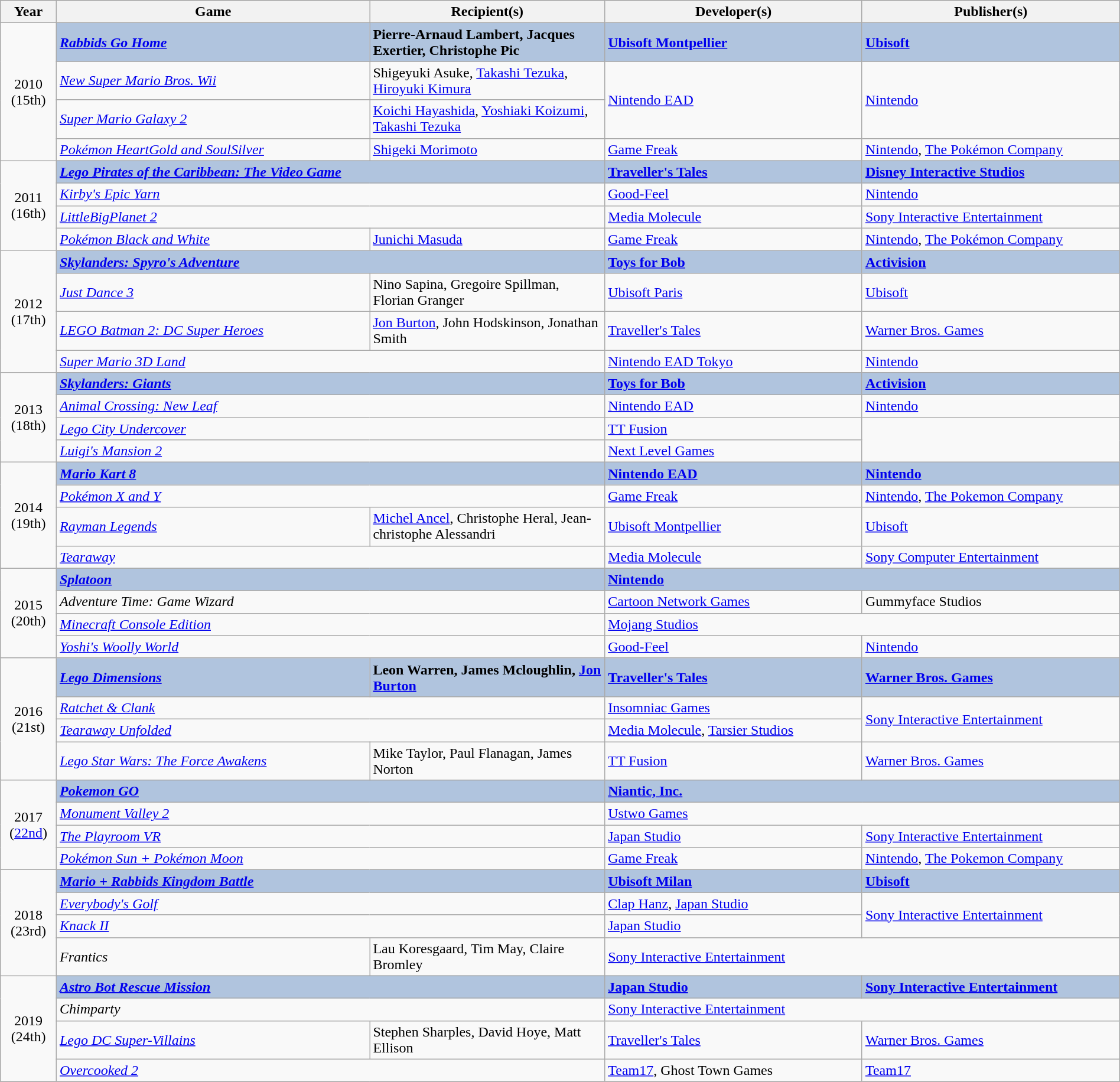<table class="wikitable" style="width:100%">
<tr bgcolor="#CCCCCC" align="center">
<th width="5%">Year</th>
<th width="28%">Game</th>
<th width="21%">Recipient(s)</th>
<th width="23%">Developer(s)</th>
<th width="23%">Publisher(s)</th>
</tr>
<tr>
<td rowspan="4" style="text-align:center;">2010<br>(15th)<br></td>
<td style="background:#B0C4DE;"><strong><em><a href='#'>Rabbids Go Home</a></em></strong></td>
<td style="background:#B0C4DE;"><strong>Pierre-Arnaud Lambert, Jacques Exertier, Christophe Pic</strong></td>
<td style="background:#B0C4DE;"><strong><a href='#'>Ubisoft Montpellier</a></strong></td>
<td style="background:#B0C4DE;"><strong><a href='#'>Ubisoft</a></strong></td>
</tr>
<tr>
<td><em><a href='#'>New Super Mario Bros. Wii</a></em></td>
<td>Shigeyuki Asuke, <a href='#'>Takashi Tezuka</a>, <a href='#'>Hiroyuki Kimura</a></td>
<td rowspan="2"><a href='#'>Nintendo EAD</a></td>
<td rowspan="2"><a href='#'>Nintendo</a></td>
</tr>
<tr>
<td><em><a href='#'>Super Mario Galaxy 2</a></em></td>
<td><a href='#'>Koichi Hayashida</a>, <a href='#'>Yoshiaki Koizumi</a>, <a href='#'>Takashi Tezuka</a></td>
</tr>
<tr>
<td><em><a href='#'>Pokémon HeartGold and SoulSilver</a></em></td>
<td><a href='#'>Shigeki Morimoto</a></td>
<td><a href='#'>Game Freak</a></td>
<td><a href='#'>Nintendo</a>, <a href='#'>The Pokémon Company</a></td>
</tr>
<tr>
<td rowspan="4" style="text-align:center;">2011<br>(16th)<br></td>
<td colspan="2" style="background:#B0C4DE;"><strong><em><a href='#'>Lego Pirates of the Caribbean: The Video Game</a></em></strong></td>
<td style="background:#B0C4DE;"><strong><a href='#'>Traveller's Tales</a></strong></td>
<td style="background:#B0C4DE;"><strong><a href='#'>Disney Interactive Studios</a></strong></td>
</tr>
<tr>
<td colspan="2"><em><a href='#'>Kirby's Epic Yarn</a></em></td>
<td><a href='#'>Good-Feel</a></td>
<td><a href='#'>Nintendo</a></td>
</tr>
<tr>
<td colspan="2"><em><a href='#'>LittleBigPlanet 2</a></em></td>
<td><a href='#'>Media Molecule</a></td>
<td><a href='#'>Sony Interactive Entertainment</a></td>
</tr>
<tr>
<td><em><a href='#'>Pokémon Black and White</a></em></td>
<td><a href='#'>Junichi Masuda</a></td>
<td><a href='#'>Game Freak</a></td>
<td><a href='#'>Nintendo</a>, <a href='#'>The Pokémon Company</a></td>
</tr>
<tr>
<td rowspan="4" style="text-align:center;">2012<br>(17th)<br></td>
<td colspan="2" style="background:#B0C4DE;"><strong><em><a href='#'>Skylanders: Spyro's Adventure</a></em></strong></td>
<td style="background:#B0C4DE;"><strong><a href='#'>Toys for Bob</a></strong></td>
<td style="background:#B0C4DE;"><strong><a href='#'>Activision</a></strong></td>
</tr>
<tr>
<td><em><a href='#'>Just Dance 3</a></em></td>
<td>Nino Sapina, Gregoire Spillman, Florian Granger</td>
<td><a href='#'>Ubisoft Paris</a></td>
<td><a href='#'>Ubisoft</a></td>
</tr>
<tr>
<td><em><a href='#'>LEGO Batman 2: DC Super Heroes</a></em></td>
<td><a href='#'>Jon Burton</a>, John Hodskinson, Jonathan Smith</td>
<td><a href='#'>Traveller's Tales</a></td>
<td><a href='#'>Warner Bros. Games</a></td>
</tr>
<tr>
<td colspan="2"><em><a href='#'>Super Mario 3D Land</a></em></td>
<td><a href='#'>Nintendo EAD Tokyo</a></td>
<td><a href='#'>Nintendo</a></td>
</tr>
<tr>
<td rowspan="4" style="text-align:center;">2013<br>(18th)<br></td>
<td colspan="2" style="background:#B0C4DE;"><strong><em><a href='#'>Skylanders: Giants</a></em></strong></td>
<td style="background:#B0C4DE;"><strong><a href='#'>Toys for Bob</a></strong></td>
<td style="background:#B0C4DE;"><strong><a href='#'>Activision</a></strong></td>
</tr>
<tr>
<td colspan="2"><em><a href='#'>Animal Crossing: New Leaf</a></em></td>
<td><a href='#'>Nintendo EAD</a></td>
<td colspan="3"><a href='#'>Nintendo</a></td>
</tr>
<tr>
<td colspan="2"><em><a href='#'>Lego City Undercover</a></em></td>
<td><a href='#'>TT Fusion</a></td>
</tr>
<tr>
<td colspan="2"><em><a href='#'>Luigi's Mansion 2</a></em></td>
<td><a href='#'>Next Level Games</a></td>
</tr>
<tr>
<td rowspan="4" style="text-align:center;">2014<br>(19th)<br></td>
<td colspan="2" style="background:#B0C4DE;"><strong><em><a href='#'>Mario Kart 8</a></em></strong></td>
<td style="background:#B0C4DE;"><strong><a href='#'>Nintendo EAD</a></strong></td>
<td style="background:#B0C4DE;"><strong><a href='#'>Nintendo</a></strong></td>
</tr>
<tr>
<td colspan="2"><em><a href='#'>Pokémon X and Y</a></em></td>
<td><a href='#'>Game Freak</a></td>
<td><a href='#'>Nintendo</a>, <a href='#'>The Pokemon Company</a></td>
</tr>
<tr>
<td><em><a href='#'>Rayman Legends</a></em></td>
<td><a href='#'>Michel Ancel</a>, Christophe Heral, Jean-christophe Alessandri</td>
<td><a href='#'>Ubisoft Montpellier</a></td>
<td><a href='#'>Ubisoft</a></td>
</tr>
<tr>
<td colspan="2"><em><a href='#'>Tearaway</a></em></td>
<td><a href='#'>Media Molecule</a></td>
<td><a href='#'>Sony Computer Entertainment</a></td>
</tr>
<tr>
<td rowspan="4" style="text-align:center;">2015<br>(20th)<br></td>
<td colspan="2" style="background:#B0C4DE;"><strong><em><a href='#'>Splatoon</a></em></strong></td>
<td colspan="2" style="background:#B0C4DE;"><strong><a href='#'>Nintendo</a></strong></td>
</tr>
<tr>
<td colspan="2"><em>Adventure Time: Game Wizard</em></td>
<td><a href='#'>Cartoon Network Games</a></td>
<td>Gummyface Studios</td>
</tr>
<tr>
<td colspan="2"><em><a href='#'>Minecraft Console Edition</a></em></td>
<td colspan="2"><a href='#'>Mojang Studios</a></td>
</tr>
<tr>
<td colspan="2"><em><a href='#'>Yoshi's Woolly World</a></em></td>
<td><a href='#'>Good-Feel</a></td>
<td><a href='#'>Nintendo</a></td>
</tr>
<tr>
<td rowspan="4" style="text-align:center;">2016<br>(21st)<br></td>
<td style="background:#B0C4DE;"><strong><em><a href='#'>Lego Dimensions</a></em></strong></td>
<td style="background:#B0C4DE;"><strong>Leon Warren, James Mcloughlin, <a href='#'>Jon Burton</a></strong></td>
<td style="background:#B0C4DE;"><strong><a href='#'>Traveller's Tales</a></strong></td>
<td style="background:#B0C4DE;"><strong><a href='#'>Warner Bros. Games</a></strong></td>
</tr>
<tr>
<td colspan="2"><em><a href='#'>Ratchet & Clank</a></em></td>
<td><a href='#'>Insomniac Games</a></td>
<td rowspan="2"><a href='#'>Sony Interactive Entertainment</a></td>
</tr>
<tr>
<td colspan="2"><em><a href='#'>Tearaway Unfolded</a></em></td>
<td><a href='#'>Media Molecule</a>, <a href='#'>Tarsier Studios</a></td>
</tr>
<tr>
<td><em><a href='#'>Lego Star Wars: The Force Awakens</a></em></td>
<td>Mike Taylor, Paul Flanagan, James Norton</td>
<td><a href='#'>TT Fusion</a></td>
<td><a href='#'>Warner Bros. Games</a></td>
</tr>
<tr>
<td rowspan="4" style="text-align:center;">2017<br>(<a href='#'>22nd</a>)<br></td>
<td colspan="2" style="background:#B0C4DE;"><strong><em><a href='#'>Pokemon GO</a></em></strong></td>
<td colspan="2" style="background:#B0C4DE;"><strong><a href='#'>Niantic, Inc.</a></strong></td>
</tr>
<tr>
<td colspan="2"><em><a href='#'>Monument Valley 2</a></em></td>
<td colspan="2"><a href='#'>Ustwo Games</a></td>
</tr>
<tr>
<td colspan="2"><em><a href='#'>The Playroom VR</a></em></td>
<td><a href='#'>Japan Studio</a></td>
<td><a href='#'>Sony Interactive Entertainment</a></td>
</tr>
<tr>
<td colspan="2"><em><a href='#'>Pokémon Sun + Pokémon Moon</a></em></td>
<td><a href='#'>Game Freak</a></td>
<td><a href='#'>Nintendo</a>, <a href='#'>The Pokemon Company</a></td>
</tr>
<tr>
<td rowspan="4" style="text-align:center;">2018<br>(23rd)<br></td>
<td colspan="2" style="background:#B0C4DE;"><strong><em><a href='#'>Mario + Rabbids Kingdom Battle</a></em></strong></td>
<td style="background:#B0C4DE;"><strong><a href='#'>Ubisoft Milan</a></strong></td>
<td style="background:#B0C4DE;"><strong><a href='#'>Ubisoft</a></strong></td>
</tr>
<tr>
<td colspan="2"><em><a href='#'>Everybody's Golf</a></em></td>
<td><a href='#'>Clap Hanz</a>, <a href='#'>Japan Studio</a></td>
<td rowspan="2"><a href='#'>Sony Interactive Entertainment</a></td>
</tr>
<tr>
<td colspan="2"><em><a href='#'>Knack II</a></em></td>
<td><a href='#'>Japan Studio</a></td>
</tr>
<tr>
<td><em>Frantics</em></td>
<td>Lau Koresgaard, Tim May, Claire Bromley</td>
<td colspan="2"><a href='#'>Sony Interactive Entertainment</a></td>
</tr>
<tr>
<td rowspan="4" style="text-align:center;">2019<br>(24th)<br></td>
<td colspan="2" style="background:#B0C4DE;"><strong><em><a href='#'>Astro Bot Rescue Mission</a></em></strong></td>
<td style="background:#B0C4DE;"><strong><a href='#'>Japan Studio</a></strong></td>
<td style="background:#B0C4DE;"><strong><a href='#'>Sony Interactive Entertainment</a></strong></td>
</tr>
<tr>
<td colspan="2"><em>Chimparty</em></td>
<td colspan="2"><a href='#'>Sony Interactive Entertainment</a></td>
</tr>
<tr>
<td><em><a href='#'>Lego DC Super-Villains</a></em></td>
<td>Stephen Sharples, David Hoye, Matt Ellison</td>
<td><a href='#'>Traveller's Tales</a></td>
<td><a href='#'>Warner Bros. Games</a></td>
</tr>
<tr>
<td colspan="2"><em><a href='#'>Overcooked 2</a></em></td>
<td><a href='#'>Team17</a>, Ghost Town Games</td>
<td><a href='#'>Team17</a></td>
</tr>
<tr>
</tr>
</table>
